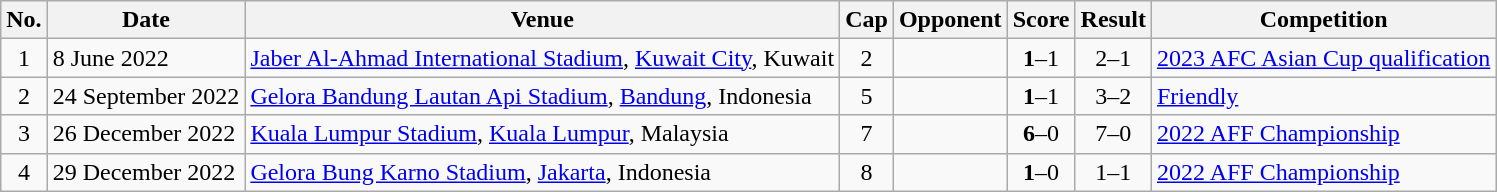<table class="wikitable sortable">
<tr>
<th scope=col>No.</th>
<th scope=col>Date</th>
<th scope=col>Venue</th>
<th scope=col>Cap</th>
<th scope=col>Opponent</th>
<th scope=col>Score</th>
<th scope=col>Result</th>
<th scope=col>Competition</th>
</tr>
<tr>
<td align=center>1</td>
<td>8 June 2022</td>
<td><a href='#'>Jaber Al-Ahmad International Stadium</a>, <a href='#'>Kuwait City</a>, Kuwait</td>
<td align=center>2</td>
<td></td>
<td align=center><strong>1</strong>–1</td>
<td align=center>2–1</td>
<td><a href='#'>2023 AFC Asian Cup qualification</a></td>
</tr>
<tr>
<td align=center>2</td>
<td>24 September 2022</td>
<td><a href='#'>Gelora Bandung Lautan Api Stadium</a>, <a href='#'>Bandung</a>, Indonesia</td>
<td align=center>5</td>
<td></td>
<td align=center><strong>1</strong>–1</td>
<td align=center>3–2</td>
<td><a href='#'>Friendly</a></td>
</tr>
<tr>
<td align=center>3</td>
<td>26 December 2022</td>
<td><a href='#'>Kuala Lumpur Stadium</a>, <a href='#'>Kuala Lumpur</a>, Malaysia</td>
<td align=center>7</td>
<td></td>
<td align=center><strong>6</strong>–0</td>
<td align=center>7–0</td>
<td><a href='#'>2022 AFF Championship</a></td>
</tr>
<tr>
<td align=center>4</td>
<td>29 December 2022</td>
<td><a href='#'>Gelora Bung Karno Stadium</a>, <a href='#'>Jakarta</a>, Indonesia</td>
<td align=center>8</td>
<td></td>
<td align=center><strong>1</strong>–0</td>
<td align=center>1–1</td>
<td><a href='#'>2022 AFF Championship</a></td>
</tr>
</table>
